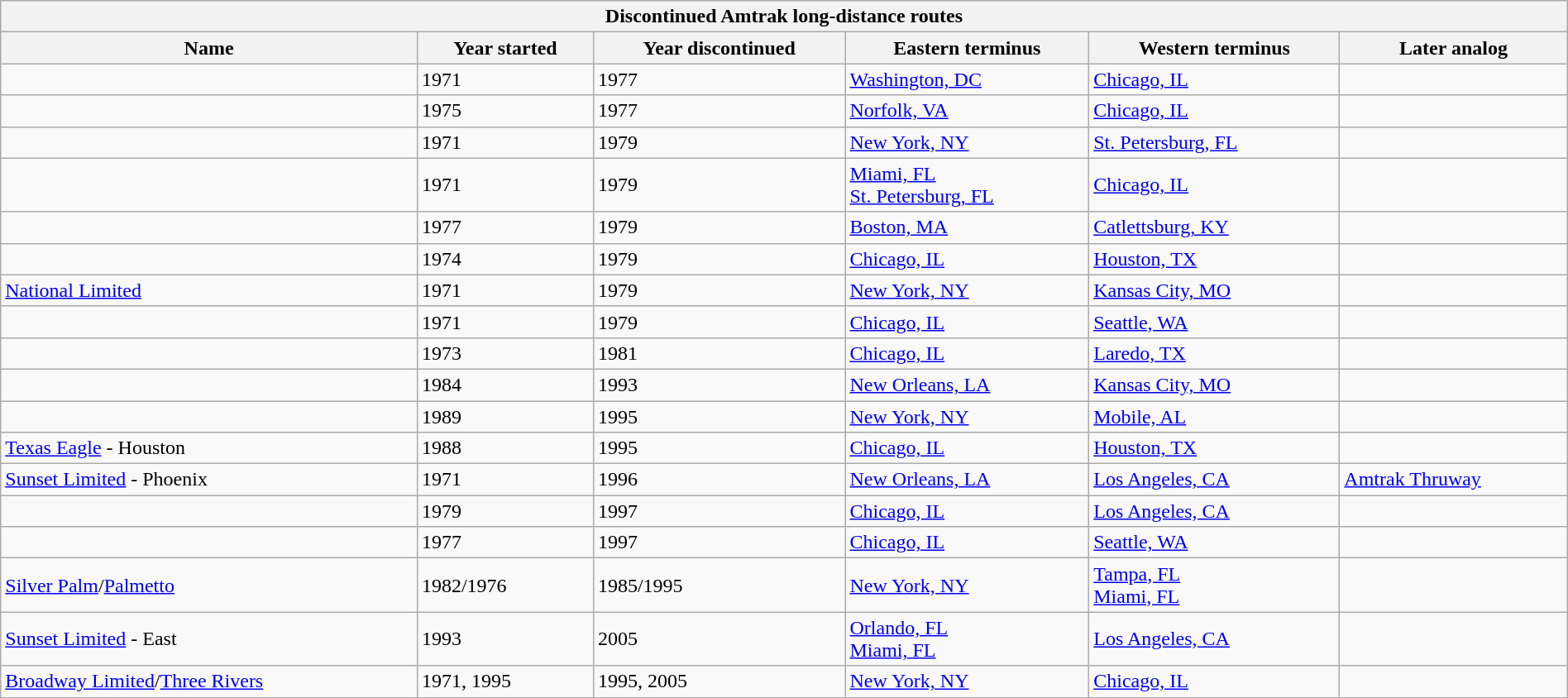<table class="wikitable collapsible autocollapse" style="width:100%;">
<tr>
<th colspan="6">Discontinued Amtrak long-distance routes</th>
</tr>
<tr>
<th>Name</th>
<th>Year started</th>
<th>Year discontinued</th>
<th>Eastern terminus</th>
<th>Western terminus</th>
<th>Later analog</th>
</tr>
<tr>
<td></td>
<td>1971</td>
<td data-sort-value="1529">1977</td>
<td><a href='#'>Washington, DC</a></td>
<td><a href='#'>Chicago, IL</a></td>
<td></td>
</tr>
<tr>
<td></td>
<td>1975</td>
<td>1977</td>
<td><a href='#'>Norfolk, VA</a></td>
<td><a href='#'>Chicago, IL</a></td>
<td></td>
</tr>
<tr>
<td></td>
<td>1971</td>
<td>1979</td>
<td><a href='#'>New York, NY</a></td>
<td><a href='#'>St. Petersburg, FL</a></td>
<td></td>
</tr>
<tr>
<td></td>
<td>1971</td>
<td>1979</td>
<td><a href='#'>Miami, FL</a><br><a href='#'>St. Petersburg, FL</a></td>
<td><a href='#'>Chicago, IL</a></td>
<td></td>
</tr>
<tr>
<td></td>
<td>1977</td>
<td>1979</td>
<td><a href='#'>Boston, MA</a></td>
<td><a href='#'>Catlettsburg, KY</a></td>
<td></td>
</tr>
<tr>
<td></td>
<td>1974</td>
<td>1979</td>
<td><a href='#'>Chicago, IL</a></td>
<td><a href='#'>Houston, TX</a></td>
<td></td>
</tr>
<tr>
<td><a href='#'>National Limited</a></td>
<td>1971</td>
<td>1979</td>
<td><a href='#'>New York, NY</a></td>
<td><a href='#'>Kansas City, MO</a></td>
<td></td>
</tr>
<tr>
<td></td>
<td>1971</td>
<td>1979</td>
<td><a href='#'>Chicago, IL</a></td>
<td><a href='#'>Seattle, WA</a></td>
<td></td>
</tr>
<tr>
<td></td>
<td>1973</td>
<td>1981</td>
<td><a href='#'>Chicago, IL</a></td>
<td><a href='#'>Laredo, TX</a></td>
<td></td>
</tr>
<tr>
<td></td>
<td>1984</td>
<td>1993</td>
<td><a href='#'>New Orleans, LA</a></td>
<td><a href='#'>Kansas City, MO</a></td>
<td></td>
</tr>
<tr>
<td></td>
<td>1989</td>
<td>1995</td>
<td><a href='#'>New York, NY</a></td>
<td><a href='#'>Mobile, AL</a></td>
<td></td>
</tr>
<tr>
<td><a href='#'>Texas Eagle</a> - Houston</td>
<td>1988</td>
<td>1995</td>
<td><a href='#'>Chicago, IL</a></td>
<td><a href='#'>Houston, TX</a></td>
<td></td>
</tr>
<tr>
<td><a href='#'>Sunset Limited</a> - Phoenix</td>
<td>1971</td>
<td>1996</td>
<td><a href='#'>New Orleans, LA</a></td>
<td><a href='#'>Los Angeles, CA</a></td>
<td><a href='#'>Amtrak Thruway</a></td>
</tr>
<tr>
<td></td>
<td>1979</td>
<td>1997</td>
<td><a href='#'>Chicago, IL</a></td>
<td><a href='#'>Los Angeles, CA</a></td>
<td></td>
</tr>
<tr>
<td></td>
<td>1977</td>
<td>1997</td>
<td><a href='#'>Chicago, IL</a></td>
<td><a href='#'>Seattle, WA</a></td>
<td></td>
</tr>
<tr>
<td><a href='#'>Silver Palm</a>/<a href='#'>Palmetto</a></td>
<td>1982/1976</td>
<td>1985/1995</td>
<td><a href='#'>New York, NY</a></td>
<td><a href='#'>Tampa, FL</a><br><a href='#'>Miami, FL</a></td>
<td></td>
</tr>
<tr>
<td><a href='#'>Sunset Limited</a> - East</td>
<td>1993</td>
<td>2005</td>
<td><a href='#'>Orlando, FL</a><br><a href='#'>Miami, FL</a></td>
<td><a href='#'>Los Angeles, CA</a></td>
<td></td>
</tr>
<tr>
<td><a href='#'>Broadway Limited</a>/<a href='#'>Three Rivers</a></td>
<td>1971, 1995</td>
<td>1995, 2005</td>
<td><a href='#'>New York, NY</a></td>
<td><a href='#'>Chicago, IL</a></td>
<td></td>
</tr>
</table>
